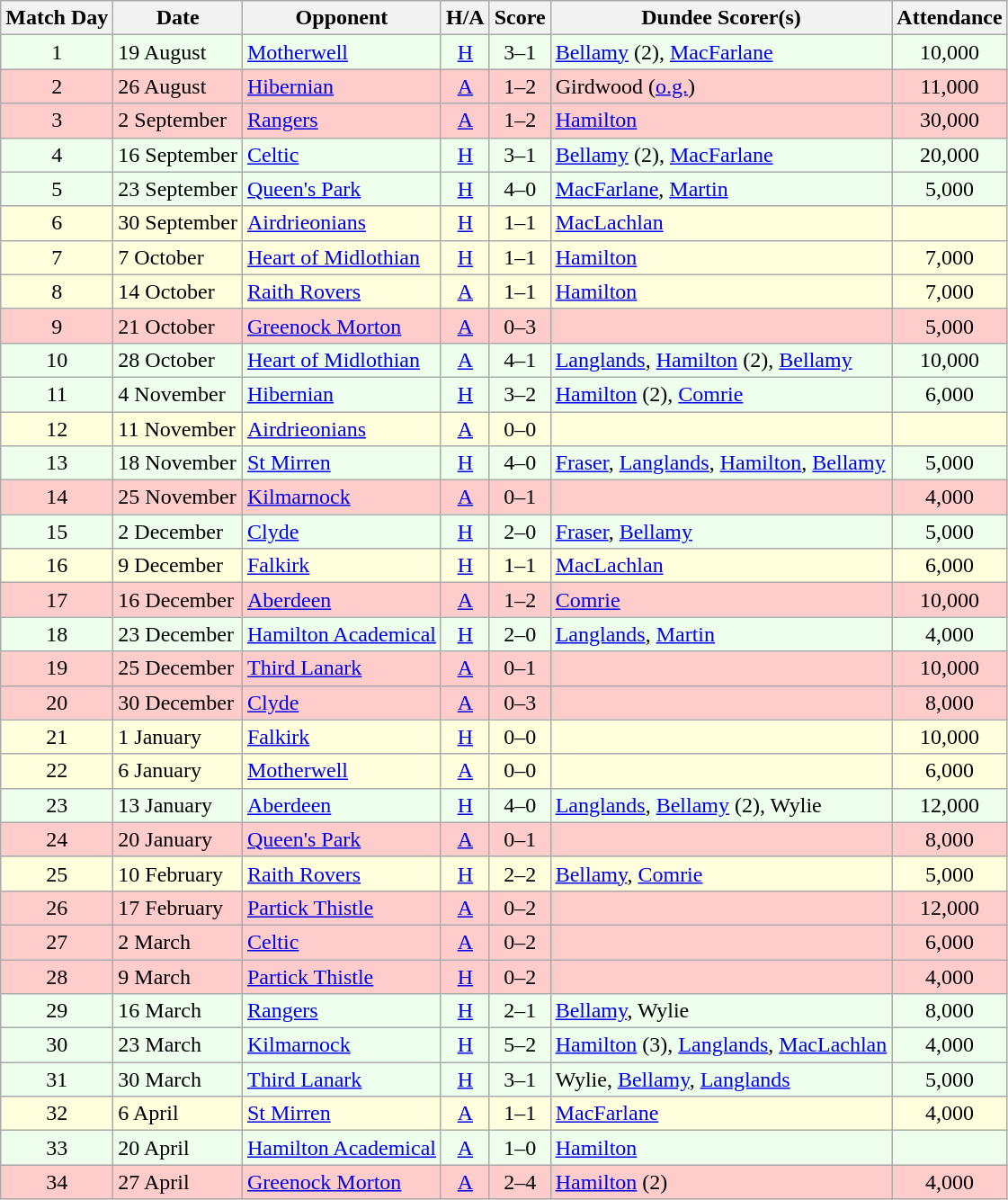<table class="wikitable" style="text-align:center">
<tr>
<th>Match Day</th>
<th>Date</th>
<th>Opponent</th>
<th>H/A</th>
<th>Score</th>
<th>Dundee Scorer(s)</th>
<th>Attendance</th>
</tr>
<tr bgcolor="#EEFFEE">
<td>1</td>
<td align="left">19 August</td>
<td align="left"><a href='#'>Motherwell</a></td>
<td><a href='#'>H</a></td>
<td>3–1</td>
<td align="left"><a href='#'>Bellamy</a> (2), <a href='#'>MacFarlane</a></td>
<td>10,000</td>
</tr>
<tr bgcolor="#FFCCCC">
<td>2</td>
<td align="left">26 August</td>
<td align="left"><a href='#'>Hibernian</a></td>
<td><a href='#'>A</a></td>
<td>1–2</td>
<td align="left">Girdwood (<a href='#'>o.g.</a>)</td>
<td>11,000</td>
</tr>
<tr bgcolor="#FFCCCC">
<td>3</td>
<td align="left">2 September</td>
<td align="left"><a href='#'>Rangers</a></td>
<td><a href='#'>A</a></td>
<td>1–2</td>
<td align="left"><a href='#'>Hamilton</a></td>
<td>30,000</td>
</tr>
<tr bgcolor="#EEFFEE">
<td>4</td>
<td align="left">16 September</td>
<td align="left"><a href='#'>Celtic</a></td>
<td><a href='#'>H</a></td>
<td>3–1</td>
<td align="left"><a href='#'>Bellamy</a> (2), <a href='#'>MacFarlane</a></td>
<td>20,000</td>
</tr>
<tr bgcolor="#EEFFEE">
<td>5</td>
<td align="left">23 September</td>
<td align="left"><a href='#'>Queen's Park</a></td>
<td><a href='#'>H</a></td>
<td>4–0</td>
<td align="left"><a href='#'>MacFarlane</a>, <a href='#'>Martin</a></td>
<td>5,000</td>
</tr>
<tr bgcolor="#FFFFDD">
<td>6</td>
<td align="left">30 September</td>
<td align="left"><a href='#'>Airdrieonians</a></td>
<td><a href='#'>H</a></td>
<td>1–1</td>
<td align="left"><a href='#'>MacLachlan</a></td>
<td></td>
</tr>
<tr bgcolor="#FFFFDD">
<td>7</td>
<td align="left">7 October</td>
<td align="left"><a href='#'>Heart of Midlothian</a></td>
<td><a href='#'>H</a></td>
<td>1–1</td>
<td align="left"><a href='#'>Hamilton</a></td>
<td>7,000</td>
</tr>
<tr bgcolor="#FFFFDD">
<td>8</td>
<td align="left">14 October</td>
<td align="left"><a href='#'>Raith Rovers</a></td>
<td><a href='#'>A</a></td>
<td>1–1</td>
<td align="left"><a href='#'>Hamilton</a></td>
<td>7,000</td>
</tr>
<tr bgcolor="#FFCCCC">
<td>9</td>
<td align="left">21 October</td>
<td align="left"><a href='#'>Greenock Morton</a></td>
<td><a href='#'>A</a></td>
<td>0–3</td>
<td align="left"></td>
<td>5,000</td>
</tr>
<tr bgcolor="#EEFFEE">
<td>10</td>
<td align="left">28 October</td>
<td align="left"><a href='#'>Heart of Midlothian</a></td>
<td><a href='#'>A</a></td>
<td>4–1</td>
<td align="left"><a href='#'>Langlands</a>, <a href='#'>Hamilton</a> (2), <a href='#'>Bellamy</a></td>
<td>10,000</td>
</tr>
<tr bgcolor="#EEFFEE">
<td>11</td>
<td align="left">4 November</td>
<td align="left"><a href='#'>Hibernian</a></td>
<td><a href='#'>H</a></td>
<td>3–2</td>
<td align="left"><a href='#'>Hamilton</a> (2), <a href='#'>Comrie</a></td>
<td>6,000</td>
</tr>
<tr bgcolor="#FFFFDD">
<td>12</td>
<td align="left">11 November</td>
<td align="left"><a href='#'>Airdrieonians</a></td>
<td><a href='#'>A</a></td>
<td>0–0</td>
<td align="left"></td>
<td></td>
</tr>
<tr bgcolor="#EEFFEE">
<td>13</td>
<td align="left">18 November</td>
<td align="left"><a href='#'>St Mirren</a></td>
<td><a href='#'>H</a></td>
<td>4–0</td>
<td align="left"><a href='#'>Fraser</a>, <a href='#'>Langlands</a>, <a href='#'>Hamilton</a>, <a href='#'>Bellamy</a></td>
<td>5,000</td>
</tr>
<tr bgcolor="#FFCCCC">
<td>14</td>
<td align="left">25 November</td>
<td align="left"><a href='#'>Kilmarnock</a></td>
<td><a href='#'>A</a></td>
<td>0–1</td>
<td align="left"></td>
<td>4,000</td>
</tr>
<tr bgcolor="#EEFFEE">
<td>15</td>
<td align="left">2 December</td>
<td align="left"><a href='#'>Clyde</a></td>
<td><a href='#'>H</a></td>
<td>2–0</td>
<td align="left"><a href='#'>Fraser</a>, <a href='#'>Bellamy</a></td>
<td>5,000</td>
</tr>
<tr bgcolor="#FFFFDD">
<td>16</td>
<td align="left">9 December</td>
<td align="left"><a href='#'>Falkirk</a></td>
<td><a href='#'>H</a></td>
<td>1–1</td>
<td align="left"><a href='#'>MacLachlan</a></td>
<td>6,000</td>
</tr>
<tr bgcolor="#FFCCCC">
<td>17</td>
<td align="left">16 December</td>
<td align="left"><a href='#'>Aberdeen</a></td>
<td><a href='#'>A</a></td>
<td>1–2</td>
<td align="left"><a href='#'>Comrie</a></td>
<td>10,000</td>
</tr>
<tr bgcolor="#EEFFEE">
<td>18</td>
<td align="left">23 December</td>
<td align="left"><a href='#'>Hamilton Academical</a></td>
<td><a href='#'>H</a></td>
<td>2–0</td>
<td align="left"><a href='#'>Langlands</a>, <a href='#'>Martin</a></td>
<td>4,000</td>
</tr>
<tr bgcolor="#FFCCCC">
<td>19</td>
<td align="left">25 December</td>
<td align="left"><a href='#'>Third Lanark</a></td>
<td><a href='#'>A</a></td>
<td>0–1</td>
<td align="left"></td>
<td>10,000</td>
</tr>
<tr bgcolor="#FFCCCC">
<td>20</td>
<td align="left">30 December</td>
<td align="left"><a href='#'>Clyde</a></td>
<td><a href='#'>A</a></td>
<td>0–3</td>
<td align="left"></td>
<td>8,000</td>
</tr>
<tr bgcolor="#FFFFDD">
<td>21</td>
<td align="left">1 January</td>
<td align="left"><a href='#'>Falkirk</a></td>
<td><a href='#'>H</a></td>
<td>0–0</td>
<td align="left"></td>
<td>10,000</td>
</tr>
<tr bgcolor="#FFFFDD">
<td>22</td>
<td align="left">6 January</td>
<td align="left"><a href='#'>Motherwell</a></td>
<td><a href='#'>A</a></td>
<td>0–0</td>
<td align="left"></td>
<td>6,000</td>
</tr>
<tr bgcolor="#EEFFEE">
<td>23</td>
<td align="left">13 January</td>
<td align="left"><a href='#'>Aberdeen</a></td>
<td><a href='#'>H</a></td>
<td>4–0</td>
<td align="left"><a href='#'>Langlands</a>, <a href='#'>Bellamy</a> (2), Wylie</td>
<td>12,000</td>
</tr>
<tr bgcolor="#FFCCCC">
<td>24</td>
<td align="left">20 January</td>
<td align="left"><a href='#'>Queen's Park</a></td>
<td><a href='#'>A</a></td>
<td>0–1</td>
<td align="left"></td>
<td>8,000</td>
</tr>
<tr bgcolor="#FFFFDD">
<td>25</td>
<td align="left">10 February</td>
<td align="left"><a href='#'>Raith Rovers</a></td>
<td><a href='#'>H</a></td>
<td>2–2</td>
<td align="left"><a href='#'>Bellamy</a>, <a href='#'>Comrie</a></td>
<td>5,000</td>
</tr>
<tr bgcolor="#FFCCCC">
<td>26</td>
<td align="left">17 February</td>
<td align="left"><a href='#'>Partick Thistle</a></td>
<td><a href='#'>A</a></td>
<td>0–2</td>
<td align="left"></td>
<td>12,000</td>
</tr>
<tr bgcolor="#FFCCCC">
<td>27</td>
<td align="left">2 March</td>
<td align="left"><a href='#'>Celtic</a></td>
<td><a href='#'>A</a></td>
<td>0–2</td>
<td align="left"></td>
<td>6,000</td>
</tr>
<tr bgcolor="#FFCCCC">
<td>28</td>
<td align="left">9 March</td>
<td align="left"><a href='#'>Partick Thistle</a></td>
<td><a href='#'>H</a></td>
<td>0–2</td>
<td align="left"></td>
<td>4,000</td>
</tr>
<tr bgcolor="#EEFFEE">
<td>29</td>
<td align="left">16 March</td>
<td align="left"><a href='#'>Rangers</a></td>
<td><a href='#'>H</a></td>
<td>2–1</td>
<td align="left"><a href='#'>Bellamy</a>, Wylie</td>
<td>8,000</td>
</tr>
<tr bgcolor="#EEFFEE">
<td>30</td>
<td align="left">23 March</td>
<td align="left"><a href='#'>Kilmarnock</a></td>
<td><a href='#'>H</a></td>
<td>5–2</td>
<td align="left"><a href='#'>Hamilton</a> (3), <a href='#'>Langlands</a>, <a href='#'>MacLachlan</a></td>
<td>4,000</td>
</tr>
<tr bgcolor="#EEFFEE">
<td>31</td>
<td align="left">30 March</td>
<td align="left"><a href='#'>Third Lanark</a></td>
<td><a href='#'>H</a></td>
<td>3–1</td>
<td align="left">Wylie, <a href='#'>Bellamy</a>, <a href='#'>Langlands</a></td>
<td>5,000</td>
</tr>
<tr bgcolor="#FFFFDD">
<td>32</td>
<td align="left">6 April</td>
<td align="left"><a href='#'>St Mirren</a></td>
<td><a href='#'>A</a></td>
<td>1–1</td>
<td align="left"><a href='#'>MacFarlane</a></td>
<td>4,000</td>
</tr>
<tr bgcolor="#EEFFEE">
<td>33</td>
<td align="left">20 April</td>
<td align="left"><a href='#'>Hamilton Academical</a></td>
<td><a href='#'>A</a></td>
<td>1–0</td>
<td align="left"><a href='#'>Hamilton</a></td>
<td></td>
</tr>
<tr bgcolor="#FFCCCC">
<td>34</td>
<td align="left">27 April</td>
<td align="left"><a href='#'>Greenock Morton</a></td>
<td><a href='#'>A</a></td>
<td>2–4</td>
<td align="left"><a href='#'>Hamilton</a> (2)</td>
<td>4,000</td>
</tr>
</table>
